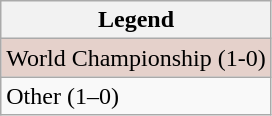<table class="wikitable">
<tr>
<th>Legend</th>
</tr>
<tr style="background:#e5d1cb;">
<td>World Championship (1-0)</td>
</tr>
<tr>
<td>Other (1–0)</td>
</tr>
</table>
